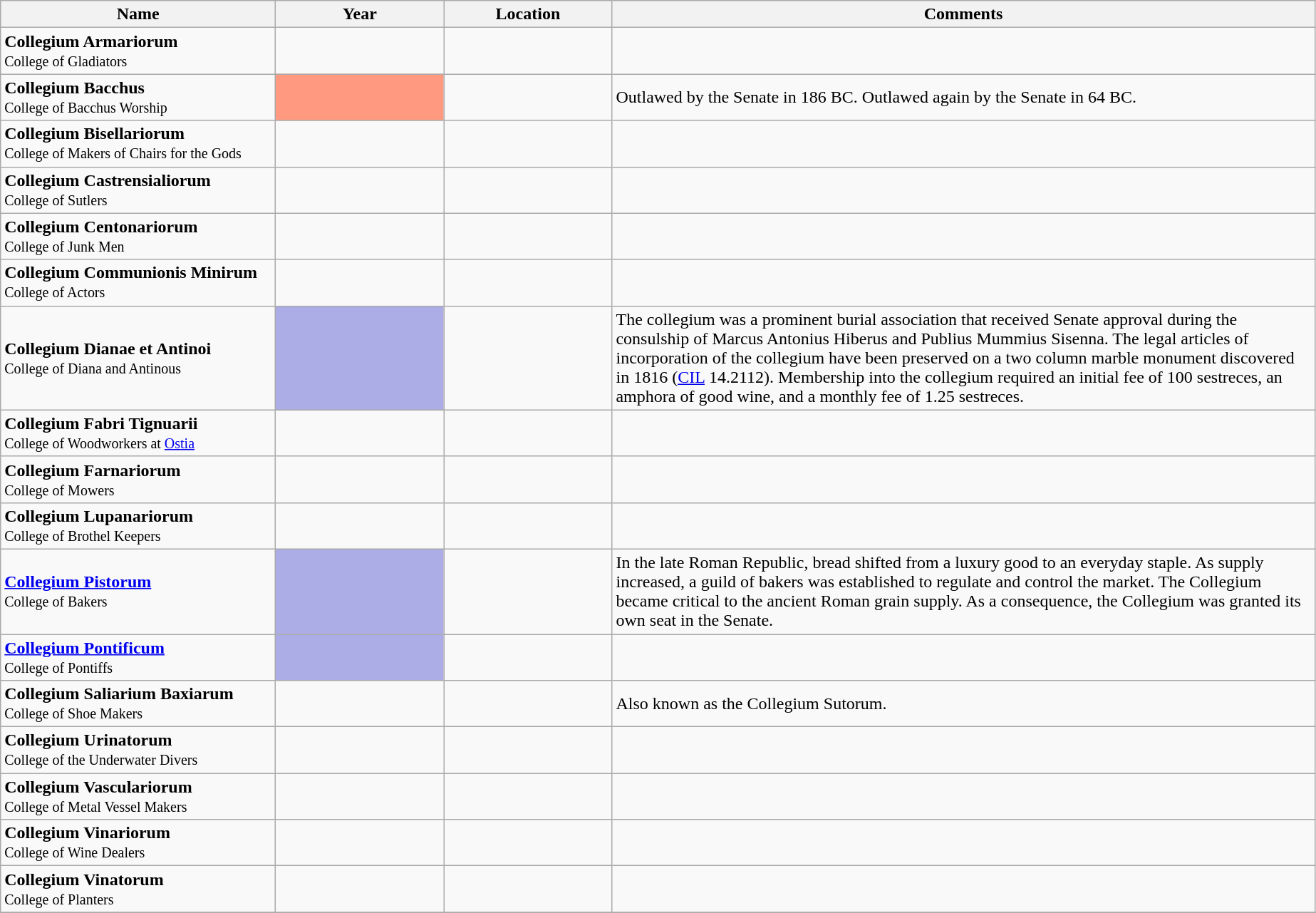<table class="wikitable" style="width:1200">
<tr>
<th width="250">Name</th>
<th width="150">Year</th>
<th width="150">Location</th>
<th width="650">Comments</th>
</tr>
<tr>
<td><div><strong>Collegium Armariorum</strong><br> <small>College of Gladiators</small></div></td>
<td></td>
<td></td>
<td></td>
</tr>
<tr>
<td><div><strong>Collegium Bacchus</strong><br> <small>College of Bacchus Worship</small></div></td>
<td bgcolor="#FF9980"></td>
<td></td>
<td>Outlawed by the Senate in 186 BC.  Outlawed again by the Senate in 64 BC.</td>
</tr>
<tr>
<td><div><strong>Collegium Bisellariorum</strong><br> <small>College of Makers of Chairs for the Gods</small></div></td>
<td></td>
<td></td>
<td></td>
</tr>
<tr>
<td><div><strong>Collegium Castrensialiorum</strong><br> <small>College of Sutlers</small></div></td>
<td></td>
<td></td>
<td></td>
</tr>
<tr>
<td><div><strong>Collegium Centonariorum</strong><br> <small>College of Junk Men</small></div></td>
<td></td>
<td></td>
<td></td>
</tr>
<tr>
<td><div><strong>Collegium Communionis Minirum</strong><br> <small>College of Actors</small></div></td>
<td></td>
<td></td>
<td></td>
</tr>
<tr>
<td><div><strong>Collegium Dianae et Antinoi</strong><br> <small>College of Diana and Antinous</small></div></td>
<td bgcolor="#ACACE6"></td>
<td></td>
<td>The collegium was a prominent burial association that received Senate approval during the consulship of Marcus Antonius Hiberus and Publius Mummius Sisenna.  The legal articles of incorporation of the collegium have been preserved on a two column marble monument discovered in 1816 (<a href='#'>CIL</a> 14.2112).   Membership into the collegium required an initial fee of 100 sestreces, an amphora of good wine, and a monthly fee of 1.25 sestreces.</td>
</tr>
<tr>
<td><div><strong>Collegium Fabri Tignuarii</strong><br> <small>College of Woodworkers at <a href='#'>Ostia</a></small></div></td>
<td></td>
<td></td>
<td></td>
</tr>
<tr>
<td><div><strong>Collegium Farnariorum</strong><br> <small>College of Mowers</small></div></td>
<td></td>
<td></td>
<td></td>
</tr>
<tr>
<td><div><strong>Collegium Lupanariorum</strong><br> <small>College of Brothel Keepers</small></div></td>
<td></td>
<td></td>
<td></td>
</tr>
<tr>
<td><div><strong><a href='#'>Collegium Pistorum</a></strong><br> <small>College of Bakers</small></div></td>
<td bgcolor="#ACACE6"></td>
<td></td>
<td>In the late Roman Republic, bread shifted from a luxury good to an everyday staple.  As supply increased, a guild of bakers was established to regulate and control the market. The Collegium became critical to the ancient Roman grain supply. As a consequence, the Collegium was granted its own seat in the Senate.</td>
</tr>
<tr>
<td><div><strong><a href='#'>Collegium Pontificum</a></strong><br> <small>College of Pontiffs</small></div></td>
<td bgcolor="#ACACE6"></td>
<td></td>
<td></td>
</tr>
<tr>
<td><div><strong>Collegium Saliarium Baxiarum</strong><br> <small>College of Shoe Makers</small></div></td>
<td></td>
<td></td>
<td>Also known as the Collegium Sutorum.</td>
</tr>
<tr>
<td><div><strong>Collegium Urinatorum</strong><br> <small>College of the Underwater Divers</small></div></td>
<td></td>
<td></td>
<td></td>
</tr>
<tr>
<td><div><strong>Collegium Vasculariorum</strong><br> <small>College of Metal Vessel Makers</small></div></td>
<td></td>
<td></td>
<td></td>
</tr>
<tr>
<td><div><strong>Collegium Vinariorum</strong><br> <small>College of Wine Dealers</small></div></td>
<td></td>
<td></td>
<td></td>
</tr>
<tr>
<td><div><strong>Collegium Vinatorum</strong><br> <small>College of Planters</small></div></td>
<td></td>
<td></td>
<td></td>
</tr>
<tr>
</tr>
</table>
